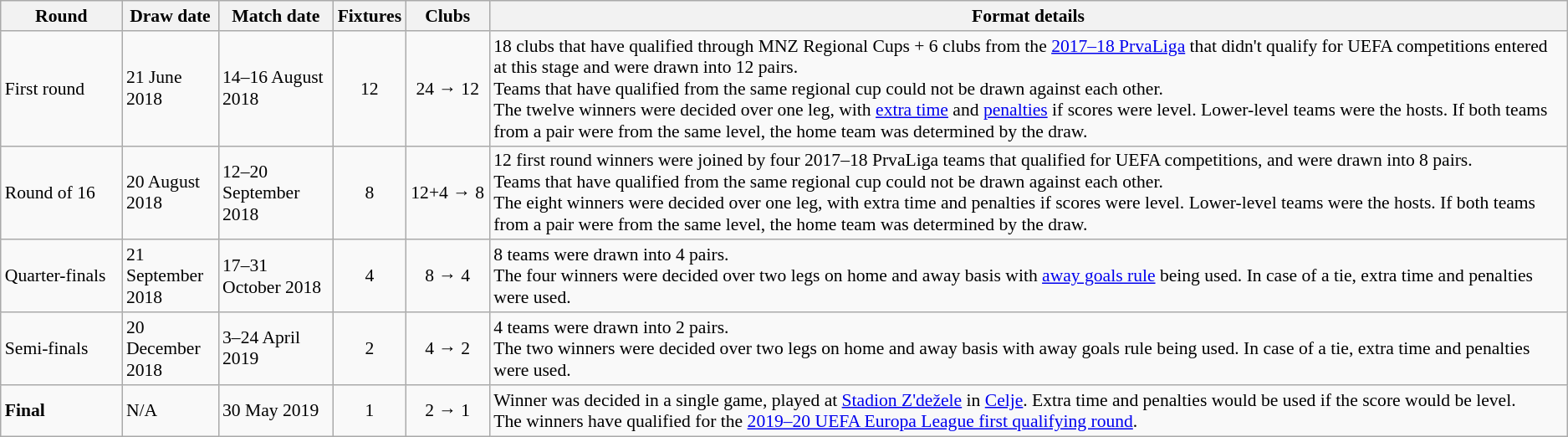<table class="wikitable" style="font-size:90%">
<tr>
<th width=90>Round</th>
<th width=70>Draw date</th>
<th width=85>Match date</th>
<th width=50>Fixtures</th>
<th width=60>Clubs</th>
<th>Format details</th>
</tr>
<tr>
<td>First round</td>
<td>21 June 2018</td>
<td>14–16 August 2018</td>
<td style="text-align:center;">12</td>
<td style="text-align:center;">24 → 12</td>
<td>18 clubs that have qualified through MNZ Regional Cups + 6 clubs from the <a href='#'>2017–18 PrvaLiga</a> that didn't qualify for UEFA competitions entered at this stage and were drawn into 12 pairs.<br>Teams that have qualified from the same regional cup could not be drawn against each other.<br>The twelve winners were decided over one leg, with <a href='#'>extra time</a> and <a href='#'>penalties</a> if scores were level. Lower-level teams were the hosts. If both teams from a pair were from the same level, the home team was determined by the draw.</td>
</tr>
<tr>
<td>Round of 16</td>
<td>20 August 2018</td>
<td>12–20 September 2018</td>
<td style="text-align:center;">8</td>
<td style="text-align:center;">12+4 → 8</td>
<td>12 first round winners were joined by four 2017–18 PrvaLiga teams that qualified for UEFA competitions, and were drawn into 8 pairs.<br>Teams that have qualified from the same regional cup could not be drawn against each other.<br>The eight winners were decided over one leg, with extra time and penalties if scores were level. Lower-level teams were the hosts. If both teams from a pair were from the same level, the home team was determined by the draw.</td>
</tr>
<tr>
<td>Quarter-finals</td>
<td>21 September 2018</td>
<td>17–31 October 2018</td>
<td style="text-align:center;">4</td>
<td style="text-align:center;">8 → 4</td>
<td>8 teams were drawn into 4 pairs.<br>The four winners were decided over two legs on home and away basis with <a href='#'>away goals rule</a> being used. In case of a tie, extra time and penalties were used.</td>
</tr>
<tr>
<td>Semi-finals</td>
<td>20 December 2018</td>
<td>3–24 April 2019</td>
<td style="text-align:center;">2</td>
<td style="text-align:center;">4 → 2</td>
<td>4 teams were drawn into 2 pairs.<br>The two winners were decided over two legs on home and away basis with away goals rule being used. In case of a tie, extra time and penalties were used.</td>
</tr>
<tr>
<td><strong>Final</strong></td>
<td>N/A</td>
<td>30 May 2019</td>
<td style="text-align:center;">1</td>
<td style="text-align:center;">2 → 1</td>
<td>Winner was decided in a single game, played at <a href='#'>Stadion Z'dežele</a> in <a href='#'>Celje</a>. Extra time and penalties would be used if the score would be level.<br>The winners have qualified for the <a href='#'>2019–20 UEFA Europa League first qualifying round</a>.</td>
</tr>
</table>
